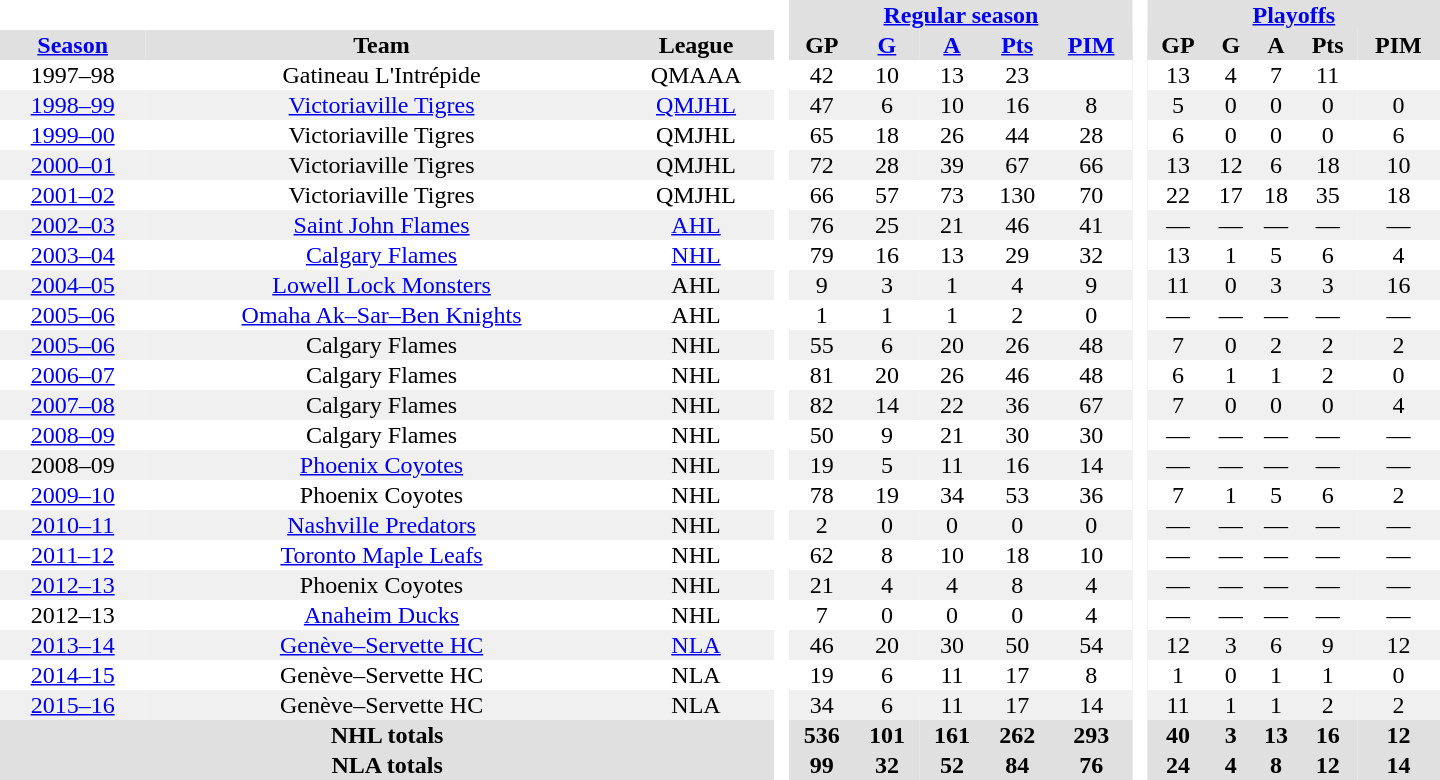<table border="0" cellpadding="1" cellspacing="0" ID="Table3" style="text-align:center; width:60em">
<tr bgcolor="#e0e0e0">
<th colspan="3" bgcolor="#ffffff"> </th>
<th rowspan="99" bgcolor="#ffffff"> </th>
<th colspan="5"><a href='#'>Regular season</a></th>
<th rowspan="99" bgcolor="#ffffff"> </th>
<th colspan="5"><a href='#'>Playoffs</a></th>
</tr>
<tr bgcolor="#e0e0e0">
<th><a href='#'>Season</a></th>
<th>Team</th>
<th>League</th>
<th>GP</th>
<th><a href='#'>G</a></th>
<th><a href='#'>A</a></th>
<th><a href='#'>Pts</a></th>
<th><a href='#'>PIM</a></th>
<th>GP</th>
<th>G</th>
<th>A</th>
<th>Pts</th>
<th>PIM</th>
</tr>
<tr>
<td>1997–98</td>
<td>Gatineau L'Intrépide</td>
<td>QMAAA</td>
<td>42</td>
<td>10</td>
<td>13</td>
<td>23</td>
<td></td>
<td>13</td>
<td>4</td>
<td>7</td>
<td>11</td>
<td></td>
</tr>
<tr bgcolor="#f0f0f0">
<td><a href='#'>1998–99</a></td>
<td><a href='#'>Victoriaville Tigres</a></td>
<td><a href='#'>QMJHL</a></td>
<td>47</td>
<td>6</td>
<td>10</td>
<td>16</td>
<td>8</td>
<td>5</td>
<td>0</td>
<td>0</td>
<td>0</td>
<td>0</td>
</tr>
<tr>
<td><a href='#'>1999–00</a></td>
<td>Victoriaville Tigres</td>
<td>QMJHL</td>
<td>65</td>
<td>18</td>
<td>26</td>
<td>44</td>
<td>28</td>
<td>6</td>
<td>0</td>
<td>0</td>
<td>0</td>
<td>6</td>
</tr>
<tr bgcolor="#f0f0f0">
<td><a href='#'>2000–01</a></td>
<td>Victoriaville Tigres</td>
<td>QMJHL</td>
<td>72</td>
<td>28</td>
<td>39</td>
<td>67</td>
<td>66</td>
<td>13</td>
<td>12</td>
<td>6</td>
<td>18</td>
<td>10</td>
</tr>
<tr>
<td><a href='#'>2001–02</a></td>
<td>Victoriaville Tigres</td>
<td>QMJHL</td>
<td>66</td>
<td>57</td>
<td>73</td>
<td>130</td>
<td>70</td>
<td>22</td>
<td>17</td>
<td>18</td>
<td>35</td>
<td>18</td>
</tr>
<tr bgcolor="#f0f0f0">
<td><a href='#'>2002–03</a></td>
<td><a href='#'>Saint John Flames</a></td>
<td><a href='#'>AHL</a></td>
<td>76</td>
<td>25</td>
<td>21</td>
<td>46</td>
<td>41</td>
<td>—</td>
<td>—</td>
<td>—</td>
<td>—</td>
<td>—</td>
</tr>
<tr>
<td><a href='#'>2003–04</a></td>
<td><a href='#'>Calgary Flames</a></td>
<td><a href='#'>NHL</a></td>
<td>79</td>
<td>16</td>
<td>13</td>
<td>29</td>
<td>32</td>
<td>13</td>
<td>1</td>
<td>5</td>
<td>6</td>
<td>4</td>
</tr>
<tr bgcolor="#f0f0f0">
<td><a href='#'>2004–05</a></td>
<td><a href='#'>Lowell Lock Monsters</a></td>
<td>AHL</td>
<td>9</td>
<td>3</td>
<td>1</td>
<td>4</td>
<td>9</td>
<td>11</td>
<td>0</td>
<td>3</td>
<td>3</td>
<td>16</td>
</tr>
<tr>
<td><a href='#'>2005–06</a></td>
<td><a href='#'>Omaha Ak–Sar–Ben Knights</a></td>
<td>AHL</td>
<td>1</td>
<td>1</td>
<td>1</td>
<td>2</td>
<td>0</td>
<td>—</td>
<td>—</td>
<td>—</td>
<td>—</td>
<td>—</td>
</tr>
<tr bgcolor="#f0f0f0">
<td><a href='#'>2005–06</a></td>
<td>Calgary Flames</td>
<td>NHL</td>
<td>55</td>
<td>6</td>
<td>20</td>
<td>26</td>
<td>48</td>
<td>7</td>
<td>0</td>
<td>2</td>
<td>2</td>
<td>2</td>
</tr>
<tr>
<td><a href='#'>2006–07</a></td>
<td>Calgary Flames</td>
<td>NHL</td>
<td>81</td>
<td>20</td>
<td>26</td>
<td>46</td>
<td>48</td>
<td>6</td>
<td>1</td>
<td>1</td>
<td>2</td>
<td>0</td>
</tr>
<tr bgcolor="#f0f0f0">
<td><a href='#'>2007–08</a></td>
<td>Calgary Flames</td>
<td>NHL</td>
<td>82</td>
<td>14</td>
<td>22</td>
<td>36</td>
<td>67</td>
<td>7</td>
<td>0</td>
<td>0</td>
<td>0</td>
<td>4</td>
</tr>
<tr>
<td><a href='#'>2008–09</a></td>
<td>Calgary Flames</td>
<td>NHL</td>
<td>50</td>
<td>9</td>
<td>21</td>
<td>30</td>
<td>30</td>
<td>—</td>
<td>—</td>
<td>—</td>
<td>—</td>
<td>—</td>
</tr>
<tr bgcolor="#f0f0f0">
<td>2008–09</td>
<td><a href='#'>Phoenix Coyotes</a></td>
<td>NHL</td>
<td>19</td>
<td>5</td>
<td>11</td>
<td>16</td>
<td>14</td>
<td>—</td>
<td>—</td>
<td>—</td>
<td>—</td>
<td>—</td>
</tr>
<tr>
<td><a href='#'>2009–10</a></td>
<td>Phoenix Coyotes</td>
<td>NHL</td>
<td>78</td>
<td>19</td>
<td>34</td>
<td>53</td>
<td>36</td>
<td>7</td>
<td>1</td>
<td>5</td>
<td>6</td>
<td>2</td>
</tr>
<tr bgcolor="#f0f0f0">
<td><a href='#'>2010–11</a></td>
<td><a href='#'>Nashville Predators</a></td>
<td>NHL</td>
<td>2</td>
<td>0</td>
<td>0</td>
<td>0</td>
<td>0</td>
<td>—</td>
<td>—</td>
<td>—</td>
<td>—</td>
<td>—</td>
</tr>
<tr>
<td><a href='#'>2011–12</a></td>
<td><a href='#'>Toronto Maple Leafs</a></td>
<td>NHL</td>
<td>62</td>
<td>8</td>
<td>10</td>
<td>18</td>
<td>10</td>
<td>—</td>
<td>—</td>
<td>—</td>
<td>—</td>
<td>—</td>
</tr>
<tr bgcolor="#f0f0f0">
<td><a href='#'>2012–13</a></td>
<td>Phoenix Coyotes</td>
<td>NHL</td>
<td>21</td>
<td>4</td>
<td>4</td>
<td>8</td>
<td>4</td>
<td>—</td>
<td>—</td>
<td>—</td>
<td>—</td>
<td>—</td>
</tr>
<tr>
<td>2012–13</td>
<td><a href='#'>Anaheim Ducks</a></td>
<td>NHL</td>
<td>7</td>
<td>0</td>
<td>0</td>
<td>0</td>
<td>4</td>
<td>—</td>
<td>—</td>
<td>—</td>
<td>—</td>
<td>—</td>
</tr>
<tr bgcolor="#f0f0f0">
<td><a href='#'>2013–14</a></td>
<td><a href='#'>Genève–Servette HC</a></td>
<td><a href='#'>NLA</a></td>
<td>46</td>
<td>20</td>
<td>30</td>
<td>50</td>
<td>54</td>
<td>12</td>
<td>3</td>
<td>6</td>
<td>9</td>
<td>12</td>
</tr>
<tr>
<td><a href='#'>2014–15</a></td>
<td>Genève–Servette HC</td>
<td>NLA</td>
<td>19</td>
<td>6</td>
<td>11</td>
<td>17</td>
<td>8</td>
<td>1</td>
<td>0</td>
<td>1</td>
<td>1</td>
<td>0</td>
</tr>
<tr bgcolor="#f0f0f0">
<td><a href='#'>2015–16</a></td>
<td>Genève–Servette HC</td>
<td>NLA</td>
<td>34</td>
<td>6</td>
<td>11</td>
<td>17</td>
<td>14</td>
<td>11</td>
<td>1</td>
<td>1</td>
<td>2</td>
<td>2</td>
</tr>
<tr bgcolor="#e0e0e0">
<th colspan="3">NHL totals</th>
<th>536</th>
<th>101</th>
<th>161</th>
<th>262</th>
<th>293</th>
<th>40</th>
<th>3</th>
<th>13</th>
<th>16</th>
<th>12</th>
</tr>
<tr bgcolor="#e0e0e0">
<th colspan="3">NLA totals</th>
<th>99</th>
<th>32</th>
<th>52</th>
<th>84</th>
<th>76</th>
<th>24</th>
<th>4</th>
<th>8</th>
<th>12</th>
<th>14</th>
</tr>
</table>
